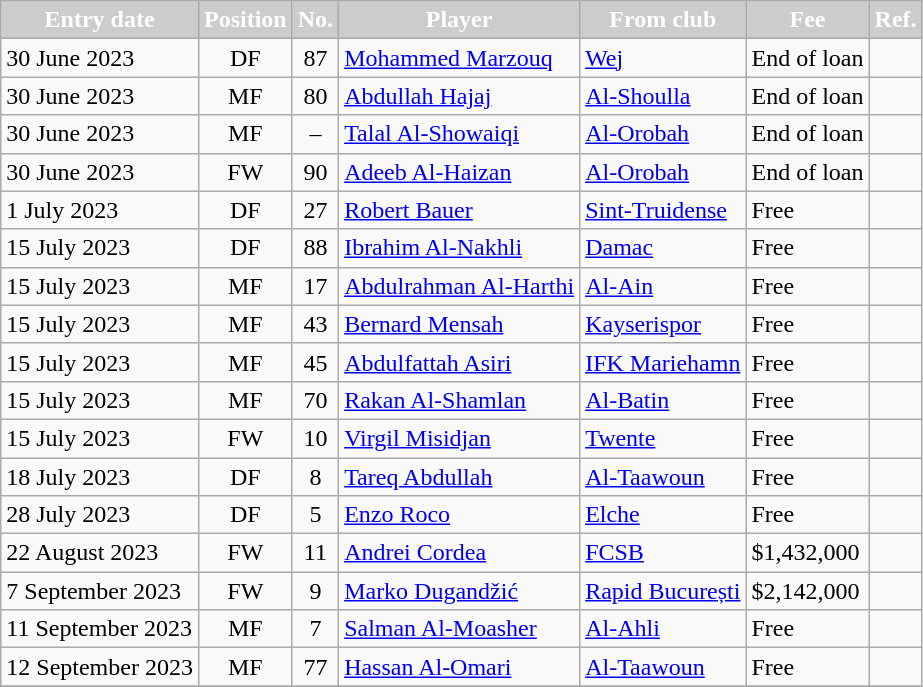<table class="wikitable sortable">
<tr>
<th style="background:#CCCCCC; color:white;"><strong>Entry date</strong></th>
<th style="background:#CCCCCC; color:white;"><strong>Position</strong></th>
<th style="background:#CCCCCC; color:white;"><strong>No.</strong></th>
<th style="background:#CCCCCC; color:white;"><strong>Player</strong></th>
<th style="background:#CCCCCC; color:white;"><strong>From club</strong></th>
<th style="background:#CCCCCC; color:white;"><strong>Fee</strong></th>
<th style="background:#CCCCCC; color:white;"><strong>Ref.</strong></th>
</tr>
<tr>
<td>30 June 2023</td>
<td style="text-align:center;">DF</td>
<td style="text-align:center;">87</td>
<td style="text-align:left;"> <a href='#'>Mohammed Marzouq</a></td>
<td style="text-align:left;"> <a href='#'>Wej</a></td>
<td>End of loan</td>
<td></td>
</tr>
<tr>
<td>30 June 2023</td>
<td style="text-align:center;">MF</td>
<td style="text-align:center;">80</td>
<td style="text-align:left;"> <a href='#'>Abdullah Hajaj</a></td>
<td style="text-align:left;"> <a href='#'>Al-Shoulla</a></td>
<td>End of loan</td>
<td></td>
</tr>
<tr>
<td>30 June 2023</td>
<td style="text-align:center;">MF</td>
<td style="text-align:center;">–</td>
<td style="text-align:left;"> <a href='#'>Talal Al-Showaiqi</a></td>
<td style="text-align:left;"> <a href='#'>Al-Orobah</a></td>
<td>End of loan</td>
<td></td>
</tr>
<tr>
<td>30 June 2023</td>
<td style="text-align:center;">FW</td>
<td style="text-align:center;">90</td>
<td style="text-align:left;"> <a href='#'>Adeeb Al-Haizan</a></td>
<td style="text-align:left;"> <a href='#'>Al-Orobah</a></td>
<td>End of loan</td>
<td></td>
</tr>
<tr>
<td>1 July 2023</td>
<td style="text-align:center;">DF</td>
<td style="text-align:center;">27</td>
<td style="text-align:left;"> <a href='#'>Robert Bauer</a></td>
<td style="text-align:left;"> <a href='#'>Sint-Truidense</a></td>
<td>Free</td>
<td></td>
</tr>
<tr>
<td>15 July 2023</td>
<td style="text-align:center;">DF</td>
<td style="text-align:center;">88</td>
<td style="text-align:left;"> <a href='#'>Ibrahim Al-Nakhli</a></td>
<td style="text-align:left;"> <a href='#'>Damac</a></td>
<td>Free</td>
<td></td>
</tr>
<tr>
<td>15 July 2023</td>
<td style="text-align:center;">MF</td>
<td style="text-align:center;">17</td>
<td style="text-align:left;"> <a href='#'>Abdulrahman Al-Harthi</a></td>
<td style="text-align:left;"> <a href='#'>Al-Ain</a></td>
<td>Free</td>
<td></td>
</tr>
<tr>
<td>15 July 2023</td>
<td style="text-align:center;">MF</td>
<td style="text-align:center;">43</td>
<td style="text-align:left;"> <a href='#'>Bernard Mensah</a></td>
<td style="text-align:left;"> <a href='#'>Kayserispor</a></td>
<td>Free</td>
<td></td>
</tr>
<tr>
<td>15 July 2023</td>
<td style="text-align:center;">MF</td>
<td style="text-align:center;">45</td>
<td style="text-align:left;"> <a href='#'>Abdulfattah Asiri</a></td>
<td style="text-align:left;"> <a href='#'>IFK Mariehamn</a></td>
<td>Free</td>
<td></td>
</tr>
<tr>
<td>15 July 2023</td>
<td style="text-align:center;">MF</td>
<td style="text-align:center;">70</td>
<td style="text-align:left;"> <a href='#'>Rakan Al-Shamlan</a></td>
<td style="text-align:left;"> <a href='#'>Al-Batin</a></td>
<td>Free</td>
<td></td>
</tr>
<tr>
<td>15 July 2023</td>
<td style="text-align:center;">FW</td>
<td style="text-align:center;">10</td>
<td style="text-align:left;"> <a href='#'>Virgil Misidjan</a></td>
<td style="text-align:left;"> <a href='#'>Twente</a></td>
<td>Free</td>
<td></td>
</tr>
<tr>
<td>18 July 2023</td>
<td style="text-align:center;">DF</td>
<td style="text-align:center;">8</td>
<td style="text-align:left;"> <a href='#'>Tareq Abdullah</a></td>
<td style="text-align:left;"> <a href='#'>Al-Taawoun</a></td>
<td>Free</td>
<td></td>
</tr>
<tr>
<td>28 July 2023</td>
<td style="text-align:center;">DF</td>
<td style="text-align:center;">5</td>
<td style="text-align:left;"> <a href='#'>Enzo Roco</a></td>
<td style="text-align:left;"> <a href='#'>Elche</a></td>
<td>Free</td>
<td></td>
</tr>
<tr>
<td>22 August 2023</td>
<td style="text-align:center;">FW</td>
<td style="text-align:center;">11</td>
<td style="text-align:left;"> <a href='#'>Andrei Cordea</a></td>
<td style="text-align:left;"> <a href='#'>FCSB</a></td>
<td>$1,432,000</td>
<td></td>
</tr>
<tr>
<td>7 September 2023</td>
<td style="text-align:center;">FW</td>
<td style="text-align:center;">9</td>
<td style="text-align:left;"> <a href='#'>Marko Dugandžić</a></td>
<td style="text-align:left;"> <a href='#'>Rapid București</a></td>
<td>$2,142,000</td>
<td></td>
</tr>
<tr>
<td>11 September 2023</td>
<td style="text-align:center;">MF</td>
<td style="text-align:center;">7</td>
<td style="text-align:left;"> <a href='#'>Salman Al-Moasher</a></td>
<td style="text-align:left;"> <a href='#'>Al-Ahli</a></td>
<td>Free</td>
<td></td>
</tr>
<tr>
<td>12 September 2023</td>
<td style="text-align:center;">MF</td>
<td style="text-align:center;">77</td>
<td style="text-align:left;"> <a href='#'>Hassan Al-Omari</a></td>
<td style="text-align:left;"> <a href='#'>Al-Taawoun</a></td>
<td>Free</td>
<td></td>
</tr>
<tr>
</tr>
</table>
